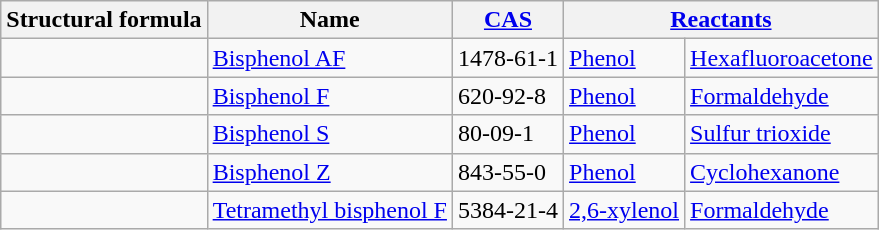<table class="wikitable">
<tr>
<th>Structural formula</th>
<th>Name</th>
<th><a href='#'>CAS</a></th>
<th colspan="2"><a href='#'>Reactants</a></th>
</tr>
<tr>
<td></td>
<td><a href='#'>Bisphenol AF</a></td>
<td>1478-61-1</td>
<td><a href='#'>Phenol</a></td>
<td><a href='#'>Hexafluoroacetone</a></td>
</tr>
<tr>
<td></td>
<td><a href='#'>Bisphenol F</a></td>
<td>620-92-8</td>
<td><a href='#'>Phenol</a></td>
<td><a href='#'>Formaldehyde</a></td>
</tr>
<tr>
<td></td>
<td><a href='#'>Bisphenol S</a></td>
<td>80-09-1</td>
<td><a href='#'>Phenol</a></td>
<td><a href='#'>Sulfur trioxide</a></td>
</tr>
<tr>
<td></td>
<td><a href='#'>Bisphenol Z</a></td>
<td>843-55-0</td>
<td><a href='#'>Phenol</a></td>
<td><a href='#'>Cyclohexanone</a></td>
</tr>
<tr>
<td></td>
<td><a href='#'>Tetramethyl bisphenol F</a></td>
<td>5384-21-4</td>
<td><a href='#'>2,6-xylenol</a></td>
<td><a href='#'>Formaldehyde</a></td>
</tr>
</table>
